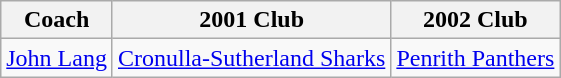<table class="wikitable sortable">
<tr>
<th>Coach</th>
<th>2001 Club</th>
<th>2002 Club</th>
</tr>
<tr>
<td data-sort-value="Lang, John"><a href='#'>John Lang</a></td>
<td> <a href='#'>Cronulla-Sutherland Sharks</a></td>
<td> <a href='#'>Penrith Panthers</a></td>
</tr>
</table>
